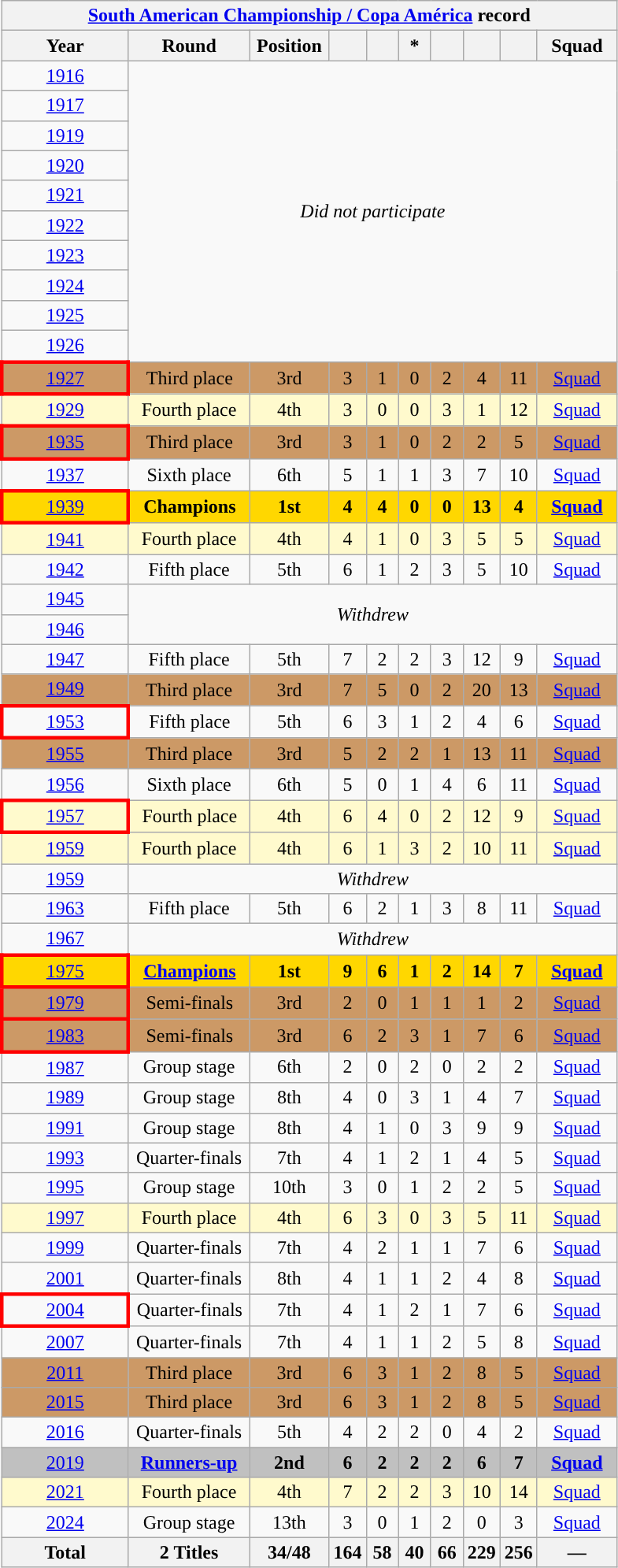<table class="wikitable mw-collapsible mw-collapsed" style="text-align:center">
<tr>
<th colspan=10><a href='#'>South American Championship / Copa América</a> record</th>
</tr>
<tr>
<th width=100>Year</th>
<th width=95>Round</th>
<th width=60>Position</th>
<th width=20></th>
<th width=20></th>
<th width=20>*</th>
<th width=20></th>
<th width=20></th>
<th width=20></th>
<th width=60>Squad</th>
</tr>
<tr>
<td> <a href='#'>1916</a></td>
<td colspan=9 rowspan=10><em>Did not participate</em></td>
</tr>
<tr>
<td> <a href='#'>1917</a></td>
</tr>
<tr>
<td> <a href='#'>1919</a></td>
</tr>
<tr>
<td> <a href='#'>1920</a></td>
</tr>
<tr>
<td> <a href='#'>1921</a></td>
</tr>
<tr>
<td> <a href='#'>1922</a></td>
</tr>
<tr>
<td> <a href='#'>1923</a></td>
</tr>
<tr>
<td> <a href='#'>1924</a></td>
</tr>
<tr>
<td> <a href='#'>1925</a></td>
</tr>
<tr>
<td> <a href='#'>1926</a></td>
</tr>
<tr style="background:#c96">
<td style="border:3px solid red"> <a href='#'>1927</a></td>
<td>Third place</td>
<td>3rd</td>
<td>3</td>
<td>1</td>
<td>0</td>
<td>2</td>
<td>4</td>
<td>11</td>
<td><a href='#'>Squad</a></td>
</tr>
<tr style="background:#fffacd">
<td> <a href='#'>1929</a></td>
<td>Fourth place</td>
<td>4th</td>
<td>3</td>
<td>0</td>
<td>0</td>
<td>3</td>
<td>1</td>
<td>12</td>
<td><a href='#'>Squad</a></td>
</tr>
<tr style="background:#c96">
<td style="border:3px solid red"> <a href='#'>1935</a></td>
<td>Third place</td>
<td>3rd</td>
<td>3</td>
<td>1</td>
<td>0</td>
<td>2</td>
<td>2</td>
<td>5</td>
<td><a href='#'>Squad</a></td>
</tr>
<tr>
<td> <a href='#'>1937</a></td>
<td>Sixth place</td>
<td>6th</td>
<td>5</td>
<td>1</td>
<td>1</td>
<td>3</td>
<td>7</td>
<td>10</td>
<td><a href='#'>Squad</a></td>
</tr>
<tr style="background:gold">
<td style="border:3px solid red"> <a href='#'>1939</a></td>
<td><strong>Champions</strong></td>
<td><strong>1st</strong></td>
<td><strong>4</strong></td>
<td><strong>4</strong></td>
<td><strong>0</strong></td>
<td><strong>0</strong></td>
<td><strong>13</strong></td>
<td><strong>4</strong></td>
<td><strong><a href='#'>Squad</a></strong></td>
</tr>
<tr style="background:#fffacd">
<td> <a href='#'>1941</a></td>
<td>Fourth place</td>
<td>4th</td>
<td>4</td>
<td>1</td>
<td>0</td>
<td>3</td>
<td>5</td>
<td>5</td>
<td><a href='#'>Squad</a></td>
</tr>
<tr>
<td> <a href='#'>1942</a></td>
<td>Fifth place</td>
<td>5th</td>
<td>6</td>
<td>1</td>
<td>2</td>
<td>3</td>
<td>5</td>
<td>10</td>
<td><a href='#'>Squad</a></td>
</tr>
<tr>
<td> <a href='#'>1945</a></td>
<td colspan=9 rowspan=2><em>Withdrew</em></td>
</tr>
<tr>
<td> <a href='#'>1946</a></td>
</tr>
<tr>
<td> <a href='#'>1947</a></td>
<td>Fifth place</td>
<td>5th</td>
<td>7</td>
<td>2</td>
<td>2</td>
<td>3</td>
<td>12</td>
<td>9</td>
<td><a href='#'>Squad</a></td>
</tr>
<tr style="background:#c96">
<td> <a href='#'>1949</a></td>
<td>Third place</td>
<td>3rd</td>
<td>7</td>
<td>5</td>
<td>0</td>
<td>2</td>
<td>20</td>
<td>13</td>
<td><a href='#'>Squad</a></td>
</tr>
<tr>
<td style="border:3px solid red"> <a href='#'>1953</a></td>
<td>Fifth place</td>
<td>5th</td>
<td>6</td>
<td>3</td>
<td>1</td>
<td>2</td>
<td>4</td>
<td>6</td>
<td><a href='#'>Squad</a></td>
</tr>
<tr style="background:#c96">
<td> <a href='#'>1955</a></td>
<td>Third place</td>
<td>3rd</td>
<td>5</td>
<td>2</td>
<td>2</td>
<td>1</td>
<td>13</td>
<td>11</td>
<td><a href='#'>Squad</a></td>
</tr>
<tr>
<td> <a href='#'>1956</a></td>
<td>Sixth place</td>
<td>6th</td>
<td>5</td>
<td>0</td>
<td>1</td>
<td>4</td>
<td>6</td>
<td>11</td>
<td><a href='#'>Squad</a></td>
</tr>
<tr style="background:#fffacd">
<td style="border:3px solid red"> <a href='#'>1957</a></td>
<td>Fourth place</td>
<td>4th</td>
<td>6</td>
<td>4</td>
<td>0</td>
<td>2</td>
<td>12</td>
<td>9</td>
<td><a href='#'>Squad</a></td>
</tr>
<tr style="background:#fffacd">
<td> <a href='#'>1959</a></td>
<td>Fourth place</td>
<td>4th</td>
<td>6</td>
<td>1</td>
<td>3</td>
<td>2</td>
<td>10</td>
<td>11</td>
<td><a href='#'>Squad</a></td>
</tr>
<tr>
<td> <a href='#'>1959</a></td>
<td colspan=9><em>Withdrew</em></td>
</tr>
<tr>
<td> <a href='#'>1963</a></td>
<td>Fifth place</td>
<td>5th</td>
<td>6</td>
<td>2</td>
<td>1</td>
<td>3</td>
<td>8</td>
<td>11</td>
<td><a href='#'>Squad</a></td>
</tr>
<tr>
<td> <a href='#'>1967</a></td>
<td colspan=9><em>Withdrew</em></td>
</tr>
<tr style="background:gold">
<td style="border:3px solid red"><a href='#'>1975</a></td>
<td><strong><a href='#'>Champions</a></strong></td>
<td><strong>1st</strong></td>
<td><strong>9</strong></td>
<td><strong>6</strong></td>
<td><strong>1</strong></td>
<td><strong>2</strong></td>
<td><strong>14</strong></td>
<td><strong>7</strong></td>
<td><strong><a href='#'>Squad</a></strong></td>
</tr>
<tr style="background:#cc9966">
<td style="border:3px solid red"><a href='#'>1979</a></td>
<td>Semi-finals</td>
<td>3rd</td>
<td>2</td>
<td>0</td>
<td>1</td>
<td>1</td>
<td>1</td>
<td>2</td>
<td><a href='#'>Squad</a></td>
</tr>
<tr style="background:#cc9966">
<td style="border:3px solid red"><a href='#'>1983</a></td>
<td>Semi-finals</td>
<td>3rd</td>
<td>6</td>
<td>2</td>
<td>3</td>
<td>1</td>
<td>7</td>
<td>6</td>
<td><a href='#'>Squad</a></td>
</tr>
<tr>
<td> <a href='#'>1987</a></td>
<td>Group stage</td>
<td>6th</td>
<td>2</td>
<td>0</td>
<td>2</td>
<td>0</td>
<td>2</td>
<td>2</td>
<td><a href='#'>Squad</a></td>
</tr>
<tr>
<td> <a href='#'>1989</a></td>
<td>Group stage</td>
<td>8th</td>
<td>4</td>
<td>0</td>
<td>3</td>
<td>1</td>
<td>4</td>
<td>7</td>
<td><a href='#'>Squad</a></td>
</tr>
<tr>
<td> <a href='#'>1991</a></td>
<td>Group stage</td>
<td>8th</td>
<td>4</td>
<td>1</td>
<td>0</td>
<td>3</td>
<td>9</td>
<td>9</td>
<td><a href='#'>Squad</a></td>
</tr>
<tr>
<td> <a href='#'>1993</a></td>
<td>Quarter-finals</td>
<td>7th</td>
<td>4</td>
<td>1</td>
<td>2</td>
<td>1</td>
<td>4</td>
<td>5</td>
<td><a href='#'>Squad</a></td>
</tr>
<tr>
<td> <a href='#'>1995</a></td>
<td>Group stage</td>
<td>10th</td>
<td>3</td>
<td>0</td>
<td>1</td>
<td>2</td>
<td>2</td>
<td>5</td>
<td><a href='#'>Squad</a></td>
</tr>
<tr style="background:#fffacd">
<td> <a href='#'>1997</a></td>
<td>Fourth place</td>
<td>4th</td>
<td>6</td>
<td>3</td>
<td>0</td>
<td>3</td>
<td>5</td>
<td>11</td>
<td><a href='#'>Squad</a></td>
</tr>
<tr>
<td> <a href='#'>1999</a></td>
<td>Quarter-finals</td>
<td>7th</td>
<td>4</td>
<td>2</td>
<td>1</td>
<td>1</td>
<td>7</td>
<td>6</td>
<td><a href='#'>Squad</a></td>
</tr>
<tr>
<td> <a href='#'>2001</a></td>
<td>Quarter-finals</td>
<td>8th</td>
<td>4</td>
<td>1</td>
<td>1</td>
<td>2</td>
<td>4</td>
<td>8</td>
<td><a href='#'>Squad</a></td>
</tr>
<tr>
<td style="border:3px solid red"> <a href='#'>2004</a></td>
<td>Quarter-finals</td>
<td>7th</td>
<td>4</td>
<td>1</td>
<td>2</td>
<td>1</td>
<td>7</td>
<td>6</td>
<td><a href='#'>Squad</a></td>
</tr>
<tr>
<td> <a href='#'>2007</a></td>
<td>Quarter-finals</td>
<td>7th</td>
<td>4</td>
<td>1</td>
<td>1</td>
<td>2</td>
<td>5</td>
<td>8</td>
<td><a href='#'>Squad</a></td>
</tr>
<tr style="background:#c96">
<td> <a href='#'>2011</a></td>
<td>Third place</td>
<td>3rd</td>
<td>6</td>
<td>3</td>
<td>1</td>
<td>2</td>
<td>8</td>
<td>5</td>
<td><a href='#'>Squad</a></td>
</tr>
<tr style="background:#c96">
<td> <a href='#'>2015</a></td>
<td>Third place</td>
<td>3rd</td>
<td>6</td>
<td>3</td>
<td>1</td>
<td>2</td>
<td>8</td>
<td>5</td>
<td><a href='#'>Squad</a></td>
</tr>
<tr>
<td> <a href='#'>2016</a></td>
<td>Quarter-finals</td>
<td>5th</td>
<td>4</td>
<td>2</td>
<td>2</td>
<td>0</td>
<td>4</td>
<td>2</td>
<td><a href='#'>Squad</a></td>
</tr>
<tr style="background:silver">
<td> <a href='#'>2019</a></td>
<td><strong><a href='#'>Runners-up</a></strong></td>
<td><strong>2nd</strong></td>
<td><strong>6</strong></td>
<td><strong>2</strong></td>
<td><strong>2</strong></td>
<td><strong>2</strong></td>
<td><strong>6</strong></td>
<td><strong>7</strong></td>
<td><strong><a href='#'>Squad</a></strong></td>
</tr>
<tr style="background:#fffacd">
<td> <a href='#'>2021</a></td>
<td>Fourth place</td>
<td>4th</td>
<td>7</td>
<td>2</td>
<td>2</td>
<td>3</td>
<td>10</td>
<td>14</td>
<td><a href='#'>Squad</a></td>
</tr>
<tr>
<td> <a href='#'>2024</a></td>
<td>Group stage</td>
<td>13th</td>
<td>3</td>
<td>0</td>
<td>1</td>
<td>2</td>
<td>0</td>
<td>3</td>
<td><a href='#'>Squad</a></td>
</tr>
<tr>
<th>Total</th>
<th>2 Titles</th>
<th>34/48</th>
<th>164</th>
<th>58</th>
<th>40</th>
<th>66</th>
<th>229</th>
<th>256</th>
<th>—</th>
</tr>
</table>
